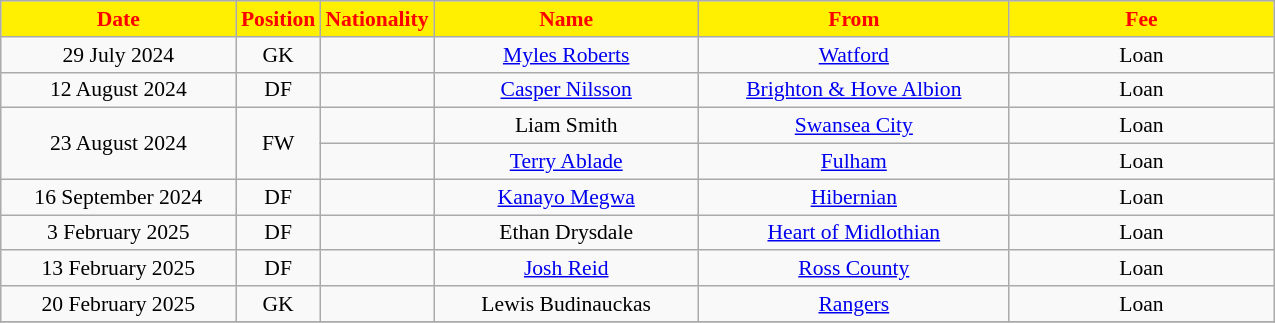<table class="wikitable"  style="text-align:center; font-size:90%; ">
<tr>
<th style="background:#FFEF00; color:red; width:150px;">Date</th>
<th style="background:#FFEF00; color:red; width:45px;">Position</th>
<th style="background:#FFEF00; color:red; width:45px;">Nationality</th>
<th style="background:#FFEF00; color:red; width:170px;">Name</th>
<th style="background:#FFEF00; color:red; width:200px;">From</th>
<th style="background:#FFEF00; color:red; width:170px;">Fee</th>
</tr>
<tr>
<td>29 July 2024</td>
<td>GK</td>
<td></td>
<td><a href='#'>Myles Roberts</a></td>
<td><a href='#'>Watford</a></td>
<td>Loan</td>
</tr>
<tr>
<td>12 August 2024</td>
<td>DF</td>
<td></td>
<td><a href='#'>Casper Nilsson</a></td>
<td><a href='#'>Brighton & Hove Albion</a></td>
<td>Loan</td>
</tr>
<tr>
<td rowspan=2>23 August 2024</td>
<td rowspan=2>FW</td>
<td></td>
<td>Liam Smith</td>
<td><a href='#'>Swansea City</a></td>
<td>Loan</td>
</tr>
<tr>
<td></td>
<td><a href='#'>Terry Ablade</a></td>
<td><a href='#'>Fulham</a></td>
<td>Loan</td>
</tr>
<tr>
<td>16 September 2024</td>
<td>DF</td>
<td></td>
<td><a href='#'>Kanayo Megwa</a></td>
<td><a href='#'>Hibernian</a></td>
<td>Loan</td>
</tr>
<tr>
<td>3 February 2025</td>
<td>DF</td>
<td></td>
<td>Ethan Drysdale</td>
<td><a href='#'>Heart of Midlothian</a></td>
<td>Loan</td>
</tr>
<tr>
<td>13 February 2025</td>
<td>DF</td>
<td></td>
<td><a href='#'>Josh Reid</a></td>
<td><a href='#'>Ross County</a></td>
<td>Loan</td>
</tr>
<tr>
<td>20 February 2025</td>
<td>GK</td>
<td></td>
<td>Lewis Budinauckas</td>
<td><a href='#'>Rangers</a></td>
<td>Loan</td>
</tr>
<tr>
</tr>
</table>
